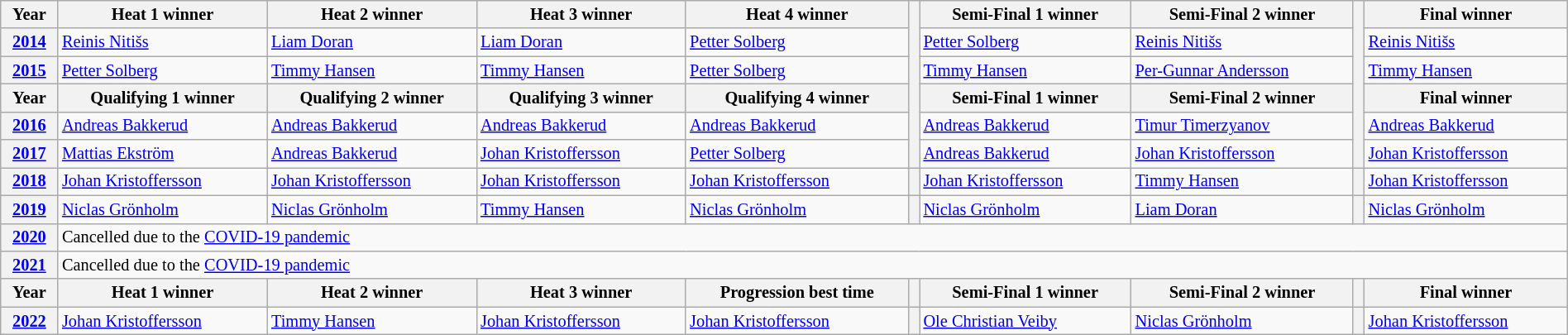<table class="wikitable" width=100% style="font-size: 85%;">
<tr>
<th>Year</th>
<th>Heat 1 winner</th>
<th>Heat 2 winner</th>
<th>Heat 3 winner</th>
<th>Heat 4 winner</th>
<th rowspan=6></th>
<th>Semi-Final 1 winner</th>
<th>Semi-Final 2 winner</th>
<th rowspan=6></th>
<th>Final winner</th>
</tr>
<tr>
<th><a href='#'>2014</a></th>
<td> <a href='#'>Reinis Nitišs</a></td>
<td> <a href='#'>Liam Doran</a></td>
<td> <a href='#'>Liam Doran</a></td>
<td> <a href='#'>Petter Solberg</a></td>
<td> <a href='#'>Petter Solberg</a></td>
<td> <a href='#'>Reinis Nitišs</a></td>
<td> <a href='#'>Reinis Nitišs</a></td>
</tr>
<tr>
<th><a href='#'>2015</a></th>
<td> <a href='#'>Petter Solberg</a></td>
<td> <a href='#'>Timmy Hansen</a></td>
<td> <a href='#'>Timmy Hansen</a></td>
<td> <a href='#'>Petter Solberg</a></td>
<td> <a href='#'>Timmy Hansen</a></td>
<td> <a href='#'>Per-Gunnar Andersson</a></td>
<td> <a href='#'>Timmy Hansen</a></td>
</tr>
<tr>
<th>Year</th>
<th>Qualifying 1 winner</th>
<th>Qualifying 2 winner</th>
<th>Qualifying 3 winner</th>
<th>Qualifying 4 winner</th>
<th>Semi-Final 1 winner</th>
<th>Semi-Final 2 winner</th>
<th>Final winner</th>
</tr>
<tr>
<th><a href='#'>2016</a></th>
<td> <a href='#'>Andreas Bakkerud</a></td>
<td> <a href='#'>Andreas Bakkerud</a></td>
<td> <a href='#'>Andreas Bakkerud</a></td>
<td> <a href='#'>Andreas Bakkerud</a></td>
<td> <a href='#'>Andreas Bakkerud</a></td>
<td> <a href='#'>Timur Timerzyanov</a></td>
<td> <a href='#'>Andreas Bakkerud</a></td>
</tr>
<tr>
<th><a href='#'>2017</a></th>
<td> <a href='#'>Mattias Ekström</a></td>
<td> <a href='#'>Andreas Bakkerud</a></td>
<td> <a href='#'>Johan Kristoffersson</a></td>
<td> <a href='#'>Petter Solberg</a></td>
<td> <a href='#'>Andreas Bakkerud</a></td>
<td> <a href='#'>Johan Kristoffersson</a></td>
<td> <a href='#'>Johan Kristoffersson</a></td>
</tr>
<tr>
<th><a href='#'>2018</a></th>
<td> <a href='#'>Johan Kristoffersson</a></td>
<td> <a href='#'>Johan Kristoffersson</a></td>
<td> <a href='#'>Johan Kristoffersson</a></td>
<td> <a href='#'>Johan Kristoffersson</a></td>
<th></th>
<td> <a href='#'>Johan Kristoffersson</a></td>
<td> <a href='#'>Timmy Hansen</a></td>
<th></th>
<td> <a href='#'>Johan Kristoffersson</a></td>
</tr>
<tr>
<th><a href='#'>2019</a></th>
<td> <a href='#'>Niclas Grönholm</a></td>
<td> <a href='#'>Niclas Grönholm</a></td>
<td> <a href='#'>Timmy Hansen</a></td>
<td> <a href='#'>Niclas Grönholm</a></td>
<th></th>
<td> <a href='#'>Niclas Grönholm</a></td>
<td> <a href='#'>Liam Doran</a></td>
<th></th>
<td> <a href='#'>Niclas Grönholm</a></td>
</tr>
<tr>
<th><a href='#'>2020</a></th>
<td colspan="9">Cancelled due to the <a href='#'>COVID-19 pandemic</a></td>
</tr>
<tr>
<th><a href='#'>2021</a></th>
<td colspan="9">Cancelled due to the <a href='#'>COVID-19 pandemic</a></td>
</tr>
<tr>
<th>Year</th>
<th>Heat 1 winner</th>
<th>Heat 2 winner</th>
<th>Heat 3 winner</th>
<th>Progression best time</th>
<th></th>
<th>Semi-Final 1 winner</th>
<th>Semi-Final 2 winner</th>
<th></th>
<th>Final winner</th>
</tr>
<tr>
<th><a href='#'>2022</a></th>
<td> <a href='#'>Johan Kristoffersson</a></td>
<td> <a href='#'>Timmy Hansen</a></td>
<td> <a href='#'>Johan Kristoffersson</a></td>
<td> <a href='#'>Johan Kristoffersson</a></td>
<th></th>
<td> <a href='#'>Ole Christian Veiby</a></td>
<td> <a href='#'>Niclas Grönholm</a></td>
<th></th>
<td> <a href='#'>Johan Kristoffersson</a></td>
</tr>
</table>
